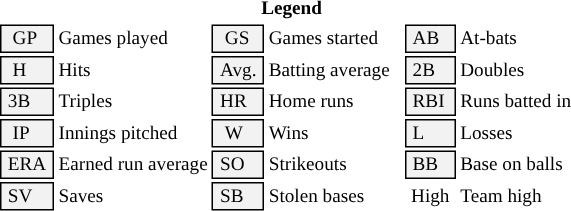<table class="toccolours" style="font-size: 80%; white-space: nowrap;">
<tr>
<th colspan="15">Legend</th>
</tr>
<tr>
<td style="background-color: #F2F2F2; border: 1px solid black;">  GP </td>
<td>Games played</td>
<td style="background-color: #F2F2F2; border: 1px solid black">  GS </td>
<td>Games started</td>
<td style="background-color: #F2F2F2; border: 1px solid black"> AB </td>
<td>At-bats</td>
</tr>
<tr>
<td style="background-color: #F2F2F2; border: 1px solid black">  H </td>
<td style="padding-right: 8px">Hits</td>
<td style="background-color: #F2F2F2; border: 1px solid black"> Avg. </td>
<td style="padding-right: 8px">Batting average</td>
<td style="background-color: #F2F2F2; border: 1px solid black;"> 2B </td>
<td style="padding-right: 8px">Doubles</td>
</tr>
<tr>
<td style="background-color: #F2F2F2; border: 1px solid black;"> 3B </td>
<td style="padding-right: 8px">Triples</td>
<td style="background-color: #F2F2F2; border: 1px solid black;"> HR </td>
<td>Home runs</td>
<td style="background-color: #F2F2F2; border: 1px solid black;"> RBI </td>
<td style="padding-right: 8px">Runs batted in</td>
</tr>
<tr>
<td style="background-color: #F2F2F2; border: 1px solid black">  IP </td>
<td style="padding-right: 5px">Innings pitched</td>
<td style="background-color: #F2F2F2; border: 1px solid black">  W</td>
<td>Wins</td>
<td style="background-color: #F2F2F2; border: 1px solid black;"> L </td>
<td>Losses</td>
</tr>
<tr>
<td style="background-color: #F2F2F2; border: 1px solid black"> ERA </td>
<td>Earned run average</td>
<td style="background-color: #F2F2F2; border: 1px solid black"> SO </td>
<td>Strikeouts</td>
<td style="background-color: #F2F2F2; border: 1px solid black;"> BB </td>
<td style="padding-right: 8px">Base on balls</td>
</tr>
<tr>
<td style="background-color: #F2F2F2; border: 1px solid black"> SV </td>
<td>Saves</td>
<td style="background-color: #F2F2F2; border: 1px solid black;"> SB </td>
<td style="padding-right: 6px">Stolen bases</td>
<td> High </td>
<td>Team high</td>
</tr>
<tr>
</tr>
</table>
